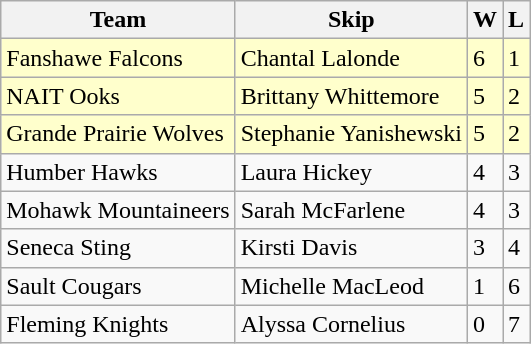<table class=wikitable>
<tr>
<th>Team</th>
<th>Skip</th>
<th>W</th>
<th>L</th>
</tr>
<tr bgcolor=#ffffcc>
<td> Fanshawe Falcons</td>
<td>Chantal Lalonde</td>
<td>6</td>
<td>1</td>
</tr>
<tr bgcolor=#ffffcc>
<td> NAIT Ooks</td>
<td>Brittany Whittemore</td>
<td>5</td>
<td>2</td>
</tr>
<tr bgcolor=#ffffcc>
<td> Grande Prairie Wolves</td>
<td>Stephanie Yanishewski</td>
<td>5</td>
<td>2</td>
</tr>
<tr>
<td> Humber Hawks</td>
<td>Laura Hickey</td>
<td>4</td>
<td>3</td>
</tr>
<tr>
<td> Mohawk Mountaineers</td>
<td>Sarah McFarlene</td>
<td>4</td>
<td>3</td>
</tr>
<tr>
<td> Seneca Sting</td>
<td>Kirsti Davis</td>
<td>3</td>
<td>4</td>
</tr>
<tr>
<td> Sault Cougars</td>
<td>Michelle MacLeod</td>
<td>1</td>
<td>6</td>
</tr>
<tr>
<td> Fleming Knights</td>
<td>Alyssa Cornelius</td>
<td>0</td>
<td>7</td>
</tr>
</table>
